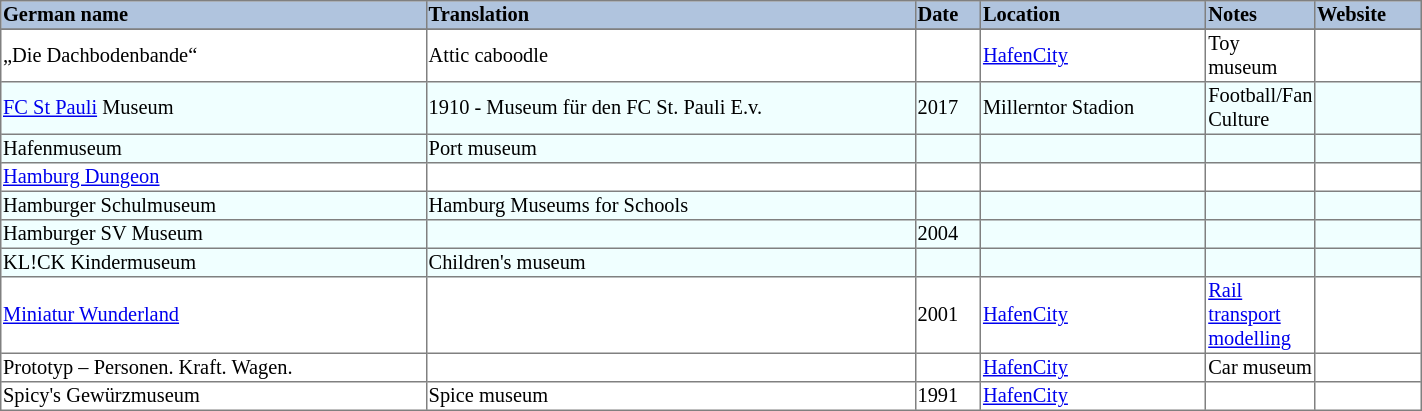<table border="1" width="75%" cellpadding="1" cellspacing="0" style="font-size: 85%; border: gray solid 1px; border-collapse: collapse; text-align: middle;">
<tr>
<th style="text-align: left;background:#B0C4DE">German name</th>
<th style="text-align: left;background:#B0C4DE">Translation</th>
<th style="text-align: left;background:#B0C4DE">Date</th>
<th style="text-align: left;background:#B0C4DE">Location</th>
<th width="45" style="text-align: left;background:#B0C4DE">Notes</th>
<th style="text-align: left;background:#B0C4DE">Website</th>
</tr>
<tr>
</tr>
<tr>
<td>„Die Dachbodenbande“</td>
<td>Attic caboodle</td>
<td></td>
<td><a href='#'>HafenCity</a></td>
<td>Toy museum</td>
<td></td>
</tr>
<tr style="background:#F0FFFF">
<td><a href='#'>FC St Pauli</a> Museum</td>
<td>1910 - Museum für den FC St. Pauli E.v.</td>
<td>2017</td>
<td>Millerntor Stadion</td>
<td>Football/Fan Culture</td>
<td></td>
</tr>
<tr style="background:#F0FFFF">
<td>Hafenmuseum</td>
<td>Port museum</td>
<td></td>
<td></td>
<td></td>
<td></td>
</tr>
<tr>
<td><a href='#'>Hamburg Dungeon</a></td>
<td></td>
<td></td>
<td></td>
<td></td>
<td></td>
</tr>
<tr style="background:#F0FFFF">
<td>Hamburger Schulmuseum</td>
<td>Hamburg Museums for Schools</td>
<td></td>
<td></td>
<td></td>
<td></td>
</tr>
<tr style="background:#F0FFFF">
<td>Hamburger SV Museum</td>
<td></td>
<td>2004</td>
<td></td>
<td></td>
<td></td>
</tr>
<tr style="background:#F0FFFF">
<td>KL!CK Kindermuseum</td>
<td>Children's museum</td>
<td></td>
<td></td>
<td></td>
<td></td>
</tr>
<tr>
<td><a href='#'>Miniatur Wunderland</a></td>
<td></td>
<td>2001</td>
<td><a href='#'>HafenCity</a></td>
<td><a href='#'>Rail transport modelling</a></td>
<td></td>
</tr>
<tr>
<td>Prototyp – Personen. Kraft. Wagen.</td>
<td></td>
<td></td>
<td><a href='#'>HafenCity</a></td>
<td>Car museum</td>
<td></td>
</tr>
<tr>
<td>Spicy's Gewürzmuseum</td>
<td>Spice museum</td>
<td>1991</td>
<td><a href='#'>HafenCity</a></td>
<td></td>
<td></td>
</tr>
</table>
